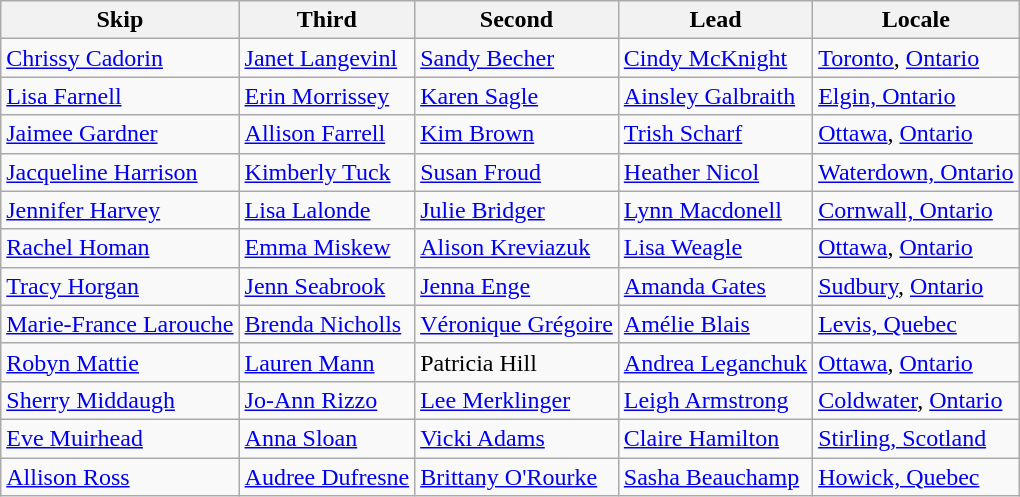<table class=wikitable>
<tr>
<th>Skip</th>
<th>Third</th>
<th>Second</th>
<th>Lead</th>
<th>Locale</th>
</tr>
<tr>
<td><a href='#'>Chrissy Cadorin</a></td>
<td><a href='#'>Janet Langevinl</a></td>
<td><a href='#'>Sandy Becher</a></td>
<td><a href='#'>Cindy McKnight</a></td>
<td> <a href='#'>Toronto</a>, <a href='#'>Ontario</a></td>
</tr>
<tr>
<td><a href='#'>Lisa Farnell</a></td>
<td><a href='#'>Erin Morrissey</a></td>
<td><a href='#'>Karen Sagle</a></td>
<td><a href='#'>Ainsley Galbraith</a></td>
<td> <a href='#'>Elgin, Ontario</a></td>
</tr>
<tr>
<td><a href='#'>Jaimee Gardner</a></td>
<td><a href='#'>Allison Farrell</a></td>
<td><a href='#'>Kim Brown</a></td>
<td><a href='#'>Trish Scharf</a></td>
<td> <a href='#'>Ottawa</a>, <a href='#'>Ontario</a></td>
</tr>
<tr>
<td><a href='#'>Jacqueline Harrison</a></td>
<td><a href='#'>Kimberly Tuck</a></td>
<td><a href='#'>Susan Froud</a></td>
<td><a href='#'>Heather Nicol</a></td>
<td> <a href='#'>Waterdown, Ontario</a></td>
</tr>
<tr>
<td><a href='#'>Jennifer Harvey</a></td>
<td><a href='#'>Lisa Lalonde</a></td>
<td><a href='#'>Julie Bridger</a></td>
<td><a href='#'>Lynn Macdonell</a></td>
<td> <a href='#'>Cornwall, Ontario</a></td>
</tr>
<tr>
<td><a href='#'>Rachel Homan</a></td>
<td><a href='#'>Emma Miskew</a></td>
<td><a href='#'>Alison Kreviazuk</a></td>
<td><a href='#'>Lisa Weagle</a></td>
<td> <a href='#'>Ottawa</a>, <a href='#'>Ontario</a></td>
</tr>
<tr>
<td><a href='#'>Tracy Horgan</a></td>
<td><a href='#'>Jenn Seabrook</a></td>
<td><a href='#'>Jenna Enge</a></td>
<td><a href='#'>Amanda Gates</a></td>
<td> <a href='#'>Sudbury</a>, <a href='#'>Ontario</a></td>
</tr>
<tr>
<td><a href='#'>Marie-France Larouche</a></td>
<td><a href='#'>Brenda Nicholls</a></td>
<td><a href='#'>Véronique Grégoire</a></td>
<td><a href='#'>Amélie Blais</a></td>
<td> <a href='#'>Levis, Quebec</a></td>
</tr>
<tr>
<td><a href='#'>Robyn Mattie</a></td>
<td><a href='#'>Lauren Mann</a></td>
<td>Patricia Hill</td>
<td><a href='#'>Andrea Leganchuk</a></td>
<td> <a href='#'>Ottawa</a>, <a href='#'>Ontario</a></td>
</tr>
<tr>
<td><a href='#'>Sherry Middaugh</a></td>
<td><a href='#'>Jo-Ann Rizzo</a></td>
<td><a href='#'>Lee Merklinger</a></td>
<td><a href='#'>Leigh Armstrong</a></td>
<td> <a href='#'>Coldwater</a>, <a href='#'>Ontario</a></td>
</tr>
<tr>
<td><a href='#'>Eve Muirhead</a></td>
<td><a href='#'>Anna Sloan</a></td>
<td><a href='#'>Vicki Adams</a></td>
<td><a href='#'>Claire Hamilton</a></td>
<td> <a href='#'>Stirling, Scotland</a></td>
</tr>
<tr>
<td><a href='#'>Allison Ross</a></td>
<td><a href='#'>Audree Dufresne</a></td>
<td><a href='#'>Brittany O'Rourke</a></td>
<td><a href='#'>Sasha Beauchamp</a></td>
<td> <a href='#'>Howick, Quebec</a></td>
</tr>
</table>
